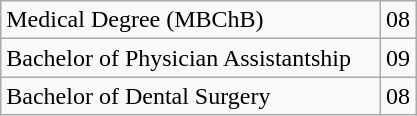<table class="wikitable">
<tr>
<td>Medical Degree (MBChB)</td>
<td>08</td>
</tr>
<tr>
<td>Bachelor of Physician Assistantship    <br></td>
<td>09</td>
</tr>
<tr>
<td>Bachelor of Dental Surgery</td>
<td>08</td>
</tr>
</table>
